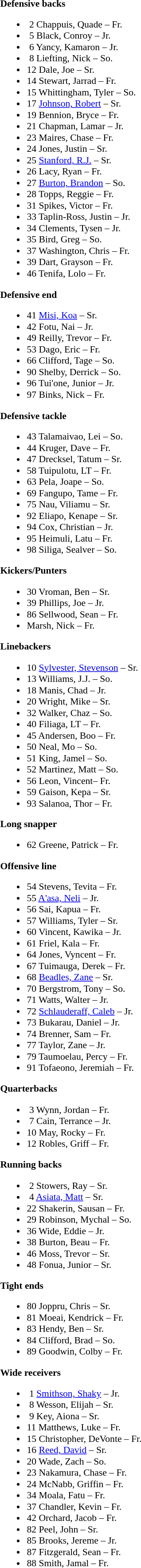<table class="toccolours" style="border-collapse:collapse; font-size:90%;width: 100%;">
<tr>
<td><br>
<br><strong>Defensive backs</strong><ul><li> 2 Chappuis, Quade – Fr.</li><li> 5 Black, Conroy – Jr.</li><li> 6 Yancy, Kamaron – Jr.</li><li> 8 Liefting, Nick – So.</li><li>12	Dale, Joe – Sr.</li><li>14	Stewart, Jarrad – Fr.</li><li>15	Whittingham, Tyler – So.</li><li>17	<a href='#'>Johnson, Robert</a> – Sr.</li><li>19	Bennion, Bryce – Fr.</li><li>21	Chapman, Lamar – Jr.</li><li>23	Maires, Chase – Fr.</li><li>24	Jones, Justin – Sr.</li><li>25	<a href='#'>Stanford, R.J.</a> – Sr.</li><li>26	Lacy, Ryan – Fr.</li><li>27	<a href='#'>Burton, Brandon</a> – So.</li><li>28	Topps, Reggie – Fr.</li><li>31	Spikes, Victor – Fr.</li><li>33	Taplin-Ross, Justin – Jr.</li><li>34	Clements, Tysen – Jr.</li><li>35	Bird, Greg – So.</li><li>37	Washington, Chris – Fr.</li><li>39	Dart, Grayson – Fr.</li><li>46	Tenifa, Lolo – Fr.</li></ul><strong>Defensive end</strong><ul><li>41	<a href='#'>Misi, Koa</a> – Sr.</li><li>42	Fotu, Nai – Jr.</li><li>49	Reilly, Trevor – Fr.</li><li>53	Dago, Eric – Fr.</li><li>66	Clifford, Tage – So.</li><li>90	Shelby, Derrick – So.</li><li>96	Tui'one, Junior – Jr.</li><li>97	Binks, Nick – Fr.</li></ul><strong>Defensive tackle</strong><ul><li>43	Talamaivao, Lei – So.</li><li>44	Kruger, Dave – Fr.</li><li>47	Drecksel, Tatum – Sr.</li><li>58	Tuipulotu, LT – Fr.</li><li>63	Pela, Joape – So.</li><li>69	Fangupo, Tame – Fr.</li><li>75	Nau, Viliamu – Sr.</li><li>92	Eliapo, Kenape – Sr.</li><li>94	Cox, Christian – Jr.</li><li>95	Heimuli, Latu – Fr.</li><li>98	Siliga, Sealver – So.</li></ul>
<strong>Kickers/Punters</strong><ul><li>30	Vroman, Ben – Sr.</li><li>39	Phillips, Joe – Jr.</li><li>86	Sellwood, Sean – Fr.</li><li>Marsh, Nick – Fr.</li></ul><strong>Linebackers</strong><ul><li>10	<a href='#'>Sylvester, Stevenson</a> – Sr.</li><li>13	Williams, J.J. – So.</li><li>18	Manis, Chad – Jr.</li><li>20	Wright, Mike – Sr.</li><li>32	Walker, Chaz – So.</li><li>40	Filiaga, LT – Fr.</li><li>45	Andersen, Boo – Fr.</li><li>50	Neal, Mo – So.</li><li>51	King, Jamel – So.</li><li>52	Martinez, Matt – So.</li><li>56	Leon, Vincent– Fr.</li><li>59	Gaison, Kepa – Sr.</li><li>93	Salanoa, Thor – Fr.</li></ul><strong>Long snapper</strong><ul><li>62	Greene, Patrick – Fr.</li></ul><strong>Offensive line</strong><ul><li>54	Stevens, Tevita – Fr.</li><li>55	<a href='#'>A'asa, Neli</a> – Jr.</li><li>56	Sai, Kapua – Fr.</li><li>57	Williams, Tyler – Sr.</li><li>60	Vincent, Kawika – Jr.</li><li>61	Friel, Kala – Fr.</li><li>64	Jones, Vyncent – Fr.</li><li>67	Tuimauga, Derek – Fr.</li><li>68	<a href='#'>Beadles, Zane</a> – Sr.</li><li>70	Bergstrom, Tony – So.</li><li>71	Watts, Walter – Jr.</li><li>72	<a href='#'>Schlauderaff, Caleb</a> – Jr.</li><li>73	Bukarau, Daniel – Jr.</li><li>74	Brenner, Sam – Fr.</li><li>77	Taylor, Zane – Jr.</li><li>79	Taumoelau, Percy – Fr.</li><li>91	Tofaeono, Jeremiah – Fr.</li></ul>
<strong>Quarterbacks</strong><ul><li> 3 Wynn, Jordan – Fr.</li><li> 7 Cain, Terrance – Jr.</li><li>10	May, Rocky – Fr.</li><li>12	Robles, Griff – Fr.</li></ul><strong>Running backs</strong><ul><li> 2 Stowers, Ray – Sr.</li><li> 4 <a href='#'>Asiata, Matt</a> – Sr.</li><li>22	Shakerin, Sausan – Fr.</li><li>29	Robinson, Mychal – So.</li><li>36	Wide, Eddie – Jr.</li><li>38	Burton, Beau – Fr.</li><li>46	Moss, Trevor – Sr.</li><li>48	Fonua, Junior – Sr.</li></ul><strong>Tight ends</strong><ul><li>80	Joppru, Chris – Sr.</li><li>81	Moeai, Kendrick – Fr.</li><li>83	Hendy, Ben – Sr.</li><li>84	Clifford, Brad – So.</li><li>89	Goodwin, Colby – Fr.</li></ul><strong>Wide receivers</strong><ul><li> 1 <a href='#'>Smithson, Shaky</a> – Jr.</li><li> 8 Wesson, Elijah – Sr.</li><li> 9 Key, Aiona – Sr.</li><li>11	Matthews, Luke – Fr.</li><li>15	Christopher, DeVonte – Fr.</li><li>16	<a href='#'>Reed, David</a> – Sr.</li><li>20	Wade, Zach – So.</li><li>23	Nakamura, Chase – Fr.</li><li>24	McNabb, Griffin – Fr.</li><li>34	Moala, Fatu – Fr.</li><li>37	Chandler, Kevin – Fr.</li><li>42	Orchard, Jacob – Fr.</li><li>82	Peel, John – Sr.</li><li>85	Brooks, Jereme – Jr.</li><li>87	Fitzgerald, Sean – Fr.</li><li>88	Smith, Jamal – Fr.</li></ul>
</td>
</tr>
</table>
